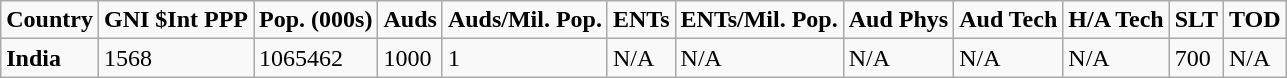<table class="wikitable">
<tr>
<td><strong>Country</strong></td>
<td><strong>GNI $Int PPP</strong></td>
<td><strong>Pop. (000s)</strong></td>
<td><strong>Auds</strong></td>
<td><strong>Auds/Mil. Pop.</strong></td>
<td><strong>ENTs</strong></td>
<td><strong>ENTs/Mil. Pop.</strong></td>
<td><strong>Aud Phys</strong></td>
<td><strong>Aud Tech</strong></td>
<td><strong>H/A Tech</strong></td>
<td><strong>SLT</strong></td>
<td><strong>TOD</strong></td>
</tr>
<tr>
<td><strong>India</strong></td>
<td>1568</td>
<td>1065462</td>
<td>1000</td>
<td>1</td>
<td>N/A</td>
<td>N/A</td>
<td>N/A</td>
<td>N/A</td>
<td>N/A</td>
<td>700</td>
<td>N/A</td>
</tr>
</table>
